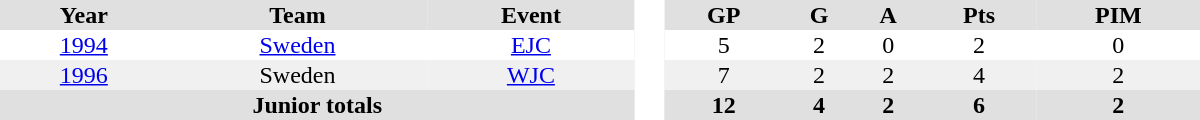<table border="0" cellpadding="1" cellspacing="0" style="text-align:center; width:50em">
<tr ALIGN="center" bgcolor="#e0e0e0">
<th>Year</th>
<th>Team</th>
<th>Event</th>
<th rowspan="99" bgcolor="#ffffff"> </th>
<th>GP</th>
<th>G</th>
<th>A</th>
<th>Pts</th>
<th>PIM</th>
</tr>
<tr>
<td><a href='#'>1994</a></td>
<td><a href='#'>Sweden</a></td>
<td><a href='#'>EJC</a></td>
<td>5</td>
<td>2</td>
<td>0</td>
<td>2</td>
<td>0</td>
</tr>
<tr bgcolor="#f0f0f0">
<td><a href='#'>1996</a></td>
<td>Sweden</td>
<td><a href='#'>WJC</a></td>
<td>7</td>
<td>2</td>
<td>2</td>
<td>4</td>
<td>2</td>
</tr>
<tr bgcolor="#e0e0e0">
<th colspan=3>Junior totals</th>
<th>12</th>
<th>4</th>
<th>2</th>
<th>6</th>
<th>2</th>
</tr>
</table>
